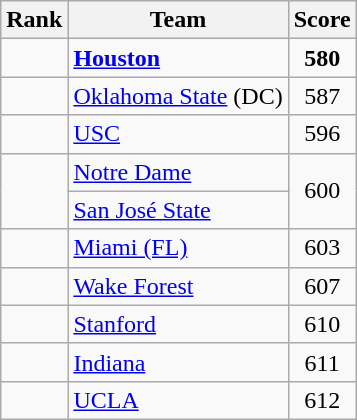<table class="wikitable sortable" style="text-align:center">
<tr>
<th dat-sort-type=number>Rank</th>
<th>Team</th>
<th>Score</th>
</tr>
<tr>
<td></td>
<td align=left><strong><a href='#'>Houston</a></strong></td>
<td><strong>580</strong></td>
</tr>
<tr>
<td></td>
<td align=left><a href='#'>Oklahoma State</a> (DC)</td>
<td>587</td>
</tr>
<tr>
<td></td>
<td align=left><a href='#'>USC</a></td>
<td>596</td>
</tr>
<tr>
<td rowspan=2></td>
<td align=left><a href='#'>Notre Dame</a></td>
<td rowspan=2>600</td>
</tr>
<tr>
<td align=left><a href='#'>San José State</a></td>
</tr>
<tr>
<td></td>
<td align=left><a href='#'>Miami (FL)</a></td>
<td>603</td>
</tr>
<tr>
<td></td>
<td align=left><a href='#'>Wake Forest</a></td>
<td>607</td>
</tr>
<tr>
<td></td>
<td align=left><a href='#'>Stanford</a></td>
<td>610</td>
</tr>
<tr>
<td></td>
<td align=left><a href='#'>Indiana</a></td>
<td>611</td>
</tr>
<tr>
<td></td>
<td align=left><a href='#'>UCLA</a></td>
<td>612</td>
</tr>
</table>
